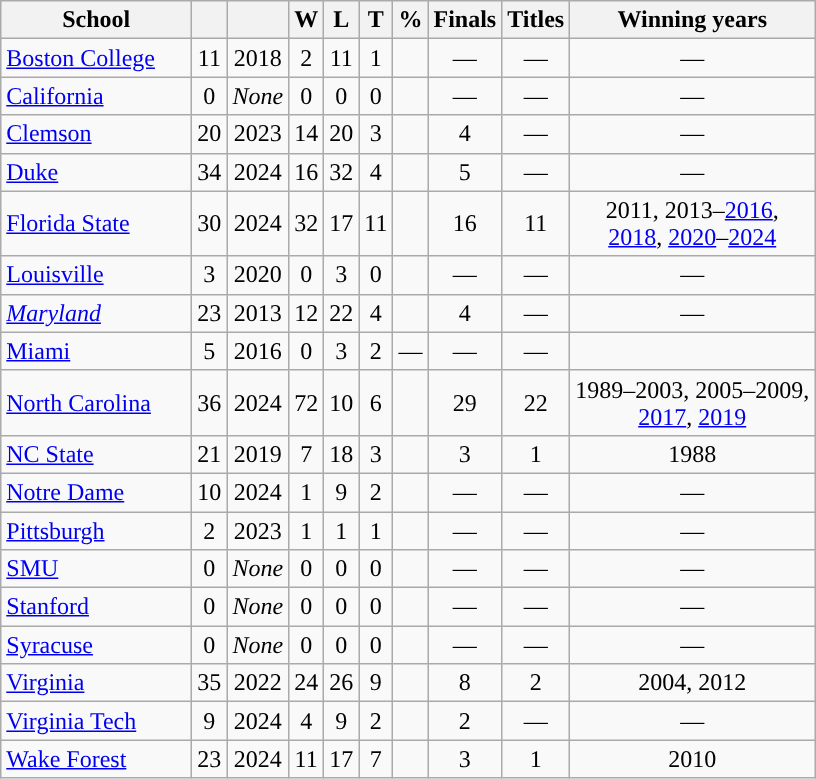<table class="wikitable sortable"; style= "text-align:center">
<tr>
<th width=120px>School</th>
<th width=px></th>
<th width=px></th>
<th width=px>W</th>
<th width=px>L</th>
<th width=px>T</th>
<th width=px>%</th>
<th width=px>Finals</th>
<th width=px>Titles</th>
<th width=px>Winning years</th>
</tr>
<tr>
<td align=left><a href='#'>Boston College</a></td>
<td>11</td>
<td>2018</td>
<td>2</td>
<td>11</td>
<td>1</td>
<td></td>
<td>—</td>
<td>—</td>
<td>—</td>
</tr>
<tr>
<td align=left><a href='#'>California</a></td>
<td>0</td>
<td><em>None</em></td>
<td>0</td>
<td>0</td>
<td>0</td>
<td></td>
<td>—</td>
<td>—</td>
<td>—</td>
</tr>
<tr>
<td align=left><a href='#'>Clemson</a></td>
<td>20</td>
<td>2023</td>
<td>14</td>
<td>20</td>
<td>3</td>
<td></td>
<td>4</td>
<td>—</td>
<td>—</td>
</tr>
<tr>
<td align=left><a href='#'>Duke</a></td>
<td>34</td>
<td>2024</td>
<td>16</td>
<td>32</td>
<td>4</td>
<td></td>
<td>5</td>
<td>—</td>
<td>—</td>
</tr>
<tr>
<td align=left><a href='#'>Florida State</a></td>
<td>30</td>
<td>2024</td>
<td>32</td>
<td>17</td>
<td>11</td>
<td></td>
<td>16</td>
<td>11</td>
<td>2011, 2013–<a href='#'>2016</a>,<br><a href='#'>2018</a>, <a href='#'>2020</a>–<a href='#'>2024</a></td>
</tr>
<tr>
<td align=left><a href='#'>Louisville</a></td>
<td>3</td>
<td>2020</td>
<td>0</td>
<td>3</td>
<td>0</td>
<td></td>
<td>—</td>
<td>—</td>
<td>—</td>
</tr>
<tr>
<td align=left><em><a href='#'>Maryland</a></em></td>
<td>23</td>
<td>2013</td>
<td>12</td>
<td>22</td>
<td>4</td>
<td></td>
<td>4</td>
<td>—</td>
<td>—</td>
</tr>
<tr>
<td align=left><a href='#'>Miami</a></td>
<td>5</td>
<td>2016</td>
<td>0</td>
<td>3</td>
<td>2</td>
<td>—</td>
<td>—</td>
<td>—</td>
</tr>
<tr>
<td align=left><a href='#'>North Carolina</a></td>
<td>36</td>
<td>2024</td>
<td>72</td>
<td>10</td>
<td>6</td>
<td></td>
<td>29</td>
<td>22</td>
<td>1989–2003, 2005–2009,<br><a href='#'>2017</a>, <a href='#'>2019</a></td>
</tr>
<tr>
<td align=left><a href='#'>NC State</a></td>
<td>21</td>
<td>2019</td>
<td>7</td>
<td>18</td>
<td>3</td>
<td></td>
<td>3</td>
<td>1</td>
<td>1988</td>
</tr>
<tr>
<td align=left><a href='#'>Notre Dame</a></td>
<td>10</td>
<td>2024</td>
<td>1</td>
<td>9</td>
<td>2</td>
<td></td>
<td>—</td>
<td>—</td>
<td>—</td>
</tr>
<tr>
<td align=left><a href='#'>Pittsburgh</a></td>
<td>2</td>
<td>2023</td>
<td>1</td>
<td>1</td>
<td>1</td>
<td></td>
<td>—</td>
<td>—</td>
<td>—</td>
</tr>
<tr>
<td align=left><a href='#'>SMU</a></td>
<td>0</td>
<td><em>None</em></td>
<td>0</td>
<td>0</td>
<td>0</td>
<td></td>
<td>—</td>
<td>—</td>
<td>—</td>
</tr>
<tr>
<td align=left><a href='#'>Stanford</a></td>
<td>0</td>
<td><em>None</em></td>
<td>0</td>
<td>0</td>
<td>0</td>
<td></td>
<td>—</td>
<td>—</td>
<td>—</td>
</tr>
<tr>
<td align=left><a href='#'>Syracuse</a></td>
<td>0</td>
<td><em>None</em></td>
<td>0</td>
<td>0</td>
<td>0</td>
<td></td>
<td>—</td>
<td>—</td>
<td>—</td>
</tr>
<tr>
<td align=left><a href='#'>Virginia</a></td>
<td>35</td>
<td>2022</td>
<td>24</td>
<td>26</td>
<td>9</td>
<td></td>
<td>8</td>
<td>2</td>
<td>2004, 2012</td>
</tr>
<tr>
<td align=left><a href='#'>Virginia Tech</a></td>
<td>9</td>
<td>2024</td>
<td>4</td>
<td>9</td>
<td>2</td>
<td></td>
<td>2</td>
<td>—</td>
<td>—</td>
</tr>
<tr>
<td align=left><a href='#'>Wake Forest</a></td>
<td>23</td>
<td>2024</td>
<td>11</td>
<td>17</td>
<td>7</td>
<td></td>
<td>3</td>
<td>1</td>
<td>2010</td>
</tr>
</table>
